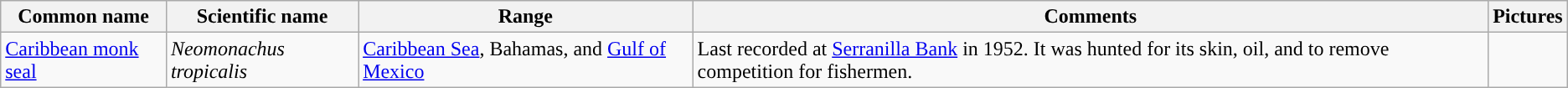<table class="wikitable">
<tr>
<th>Common name</th>
<th>Scientific name</th>
<th>Range</th>
<th class="unsortable">Comments</th>
<th class="unsortable">Pictures</th>
</tr>
<tr>
<td><a href='#'>Caribbean monk seal</a></td>
<td><em>Neomonachus tropicalis</em></td>
<td><a href='#'>Caribbean Sea</a>, Bahamas, and <a href='#'>Gulf of Mexico</a></td>
<td>Last recorded at <a href='#'>Serranilla Bank</a> in 1952. It was hunted for its skin, oil, and to remove competition for fishermen.</td>
<td></td>
</tr>
</table>
